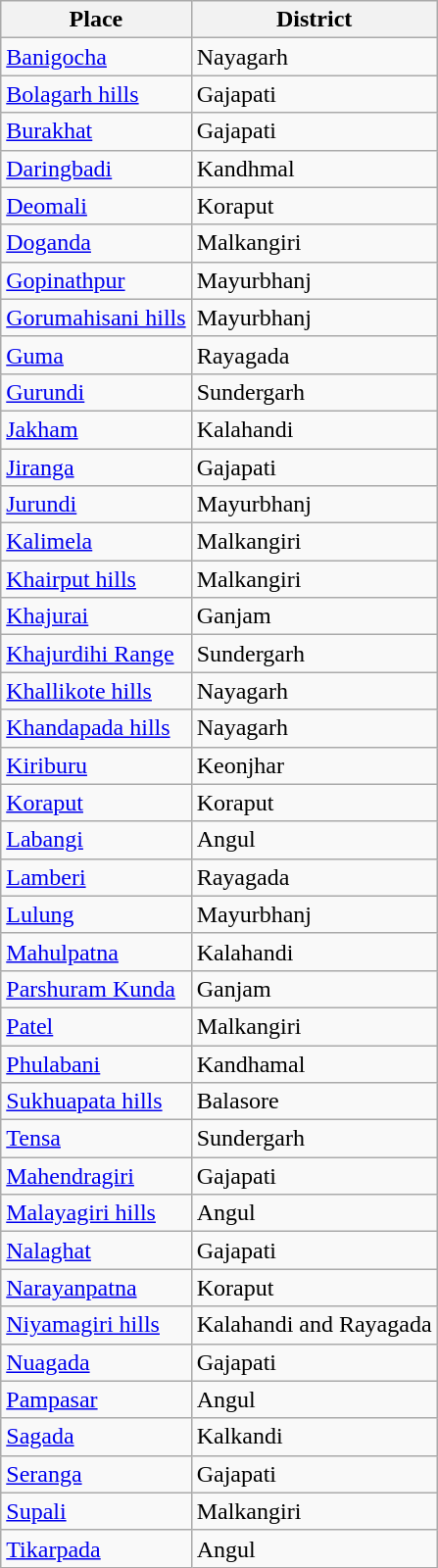<table class="wikitable sortable">
<tr>
<th>Place</th>
<th>District</th>
</tr>
<tr>
<td><a href='#'>Banigocha</a></td>
<td>Nayagarh</td>
</tr>
<tr>
<td><a href='#'>Bolagarh hills</a></td>
<td>Gajapati</td>
</tr>
<tr>
<td><a href='#'>Burakhat</a></td>
<td>Gajapati</td>
</tr>
<tr>
<td><a href='#'>Daringbadi</a></td>
<td>Kandhmal</td>
</tr>
<tr>
<td><a href='#'>Deomali</a></td>
<td>Koraput</td>
</tr>
<tr>
<td><a href='#'>Doganda</a></td>
<td>Malkangiri</td>
</tr>
<tr>
<td><a href='#'>Gopinathpur</a></td>
<td>Mayurbhanj</td>
</tr>
<tr>
<td><a href='#'>Gorumahisani hills</a></td>
<td>Mayurbhanj</td>
</tr>
<tr>
<td><a href='#'>Guma</a></td>
<td>Rayagada</td>
</tr>
<tr>
<td><a href='#'>Gurundi</a></td>
<td>Sundergarh</td>
</tr>
<tr>
<td><a href='#'>Jakham</a></td>
<td>Kalahandi</td>
</tr>
<tr>
<td><a href='#'>Jiranga</a></td>
<td>Gajapati</td>
</tr>
<tr>
<td><a href='#'>Jurundi</a></td>
<td>Mayurbhanj</td>
</tr>
<tr>
<td><a href='#'>Kalimela</a></td>
<td>Malkangiri</td>
</tr>
<tr>
<td><a href='#'>Khairput hills</a></td>
<td>Malkangiri</td>
</tr>
<tr>
<td><a href='#'>Khajurai</a></td>
<td>Ganjam</td>
</tr>
<tr>
<td><a href='#'>Khajurdihi Range</a></td>
<td>Sundergarh</td>
</tr>
<tr>
<td><a href='#'>Khallikote hills</a></td>
<td>Nayagarh</td>
</tr>
<tr>
<td><a href='#'>Khandapada hills</a></td>
<td>Nayagarh</td>
</tr>
<tr>
<td><a href='#'>Kiriburu</a></td>
<td>Keonjhar</td>
</tr>
<tr>
<td><a href='#'>Koraput</a></td>
<td>Koraput</td>
</tr>
<tr>
<td><a href='#'>Labangi</a></td>
<td>Angul</td>
</tr>
<tr>
<td><a href='#'>Lamberi</a></td>
<td>Rayagada</td>
</tr>
<tr>
<td><a href='#'>Lulung</a></td>
<td>Mayurbhanj</td>
</tr>
<tr>
<td><a href='#'>Mahulpatna</a></td>
<td>Kalahandi</td>
</tr>
<tr>
<td><a href='#'>Parshuram Kunda</a></td>
<td>Ganjam</td>
</tr>
<tr>
<td><a href='#'>Patel</a></td>
<td>Malkangiri</td>
</tr>
<tr>
<td><a href='#'>Phulabani</a></td>
<td>Kandhamal</td>
</tr>
<tr>
<td><a href='#'>Sukhuapata hills</a></td>
<td>Balasore</td>
</tr>
<tr>
<td><a href='#'>Tensa</a></td>
<td>Sundergarh</td>
</tr>
<tr>
<td><a href='#'>Mahendragiri</a></td>
<td>Gajapati</td>
</tr>
<tr>
<td><a href='#'>Malayagiri hills</a></td>
<td>Angul</td>
</tr>
<tr>
<td><a href='#'>Nalaghat</a></td>
<td>Gajapati</td>
</tr>
<tr>
<td><a href='#'>Narayanpatna</a></td>
<td>Koraput</td>
</tr>
<tr>
<td><a href='#'>Niyamagiri hills</a></td>
<td>Kalahandi and Rayagada</td>
</tr>
<tr>
<td><a href='#'>Nuagada</a></td>
<td>Gajapati</td>
</tr>
<tr>
<td><a href='#'>Pampasar</a></td>
<td>Angul</td>
</tr>
<tr>
<td><a href='#'>Sagada</a></td>
<td>Kalkandi</td>
</tr>
<tr>
<td><a href='#'>Seranga</a></td>
<td>Gajapati</td>
</tr>
<tr>
<td><a href='#'>Supali</a></td>
<td>Malkangiri</td>
</tr>
<tr>
<td><a href='#'>Tikarpada</a></td>
<td>Angul</td>
</tr>
</table>
